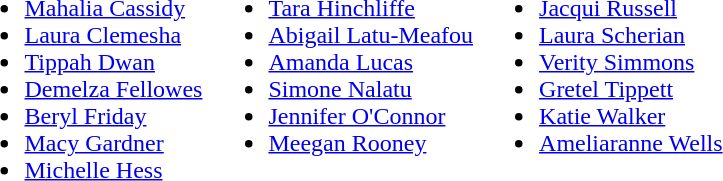<table>
<tr style="vertical-align:top">
<td><br><ul><li><a href='#'>Mahalia Cassidy</a></li><li><a href='#'>Laura Clemesha</a></li><li><a href='#'>Tippah Dwan</a></li><li><a href='#'>Demelza Fellowes</a></li><li><a href='#'>Beryl Friday</a></li><li><a href='#'>Macy Gardner</a></li><li><a href='#'>Michelle Hess</a></li></ul></td>
<td><br><ul><li><a href='#'>Tara Hinchliffe</a></li><li><a href='#'>Abigail Latu-Meafou</a></li><li><a href='#'>Amanda Lucas</a></li><li><a href='#'>Simone Nalatu</a></li><li><a href='#'>Jennifer O'Connor</a></li><li><a href='#'>Meegan Rooney</a></li></ul></td>
<td><br><ul><li><a href='#'>Jacqui Russell</a></li><li><a href='#'>Laura Scherian</a></li><li><a href='#'>Verity Simmons</a></li><li><a href='#'>Gretel Tippett</a></li><li><a href='#'>Katie Walker</a></li><li><a href='#'>Ameliaranne Wells</a></li></ul></td>
</tr>
</table>
